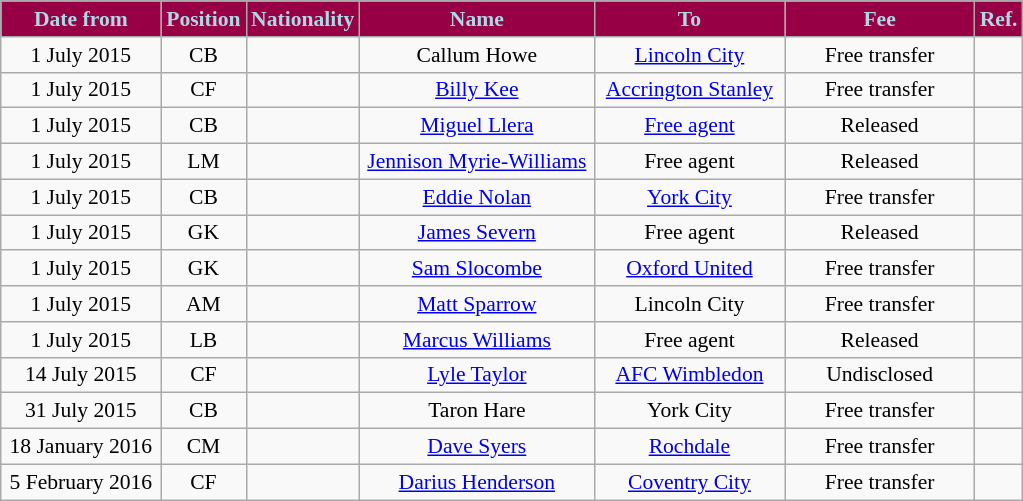<table class="wikitable"  style="text-align:center; font-size:90%; ">
<tr>
<th style="background:#970045; color:#ADD8E6; width:100px;">Date from</th>
<th style="background:#970045; color:#ADD8E6; width:50px;">Position</th>
<th style="background:#970045; color:#ADD8E6; width:50px;">Nationality</th>
<th style="background:#970045; color:#ADD8E6; width:150px;">Name</th>
<th style="background:#970045; color:#ADD8E6; width:120px;">To</th>
<th style="background:#970045; color:#ADD8E6; width:120px;">Fee</th>
<th style="background:#970045; color:#ADD8E6; width:25px;">Ref.</th>
</tr>
<tr>
<td>1 July 2015</td>
<td>CB</td>
<td></td>
<td>Callum Howe</td>
<td><a href='#'>Lincoln City</a> </td>
<td>Free transfer</td>
<td></td>
</tr>
<tr>
<td>1 July 2015</td>
<td>CF</td>
<td></td>
<td><a href='#'>Billy Kee</a></td>
<td><a href='#'>Accrington Stanley</a></td>
<td>Free transfer</td>
<td></td>
</tr>
<tr>
<td>1 July 2015</td>
<td>CB</td>
<td></td>
<td><a href='#'>Miguel Llera</a></td>
<td><a href='#'>Free agent</a></td>
<td>Released</td>
<td></td>
</tr>
<tr>
<td>1 July 2015</td>
<td>LM</td>
<td></td>
<td><a href='#'>Jennison Myrie-Williams</a></td>
<td>Free agent</td>
<td>Released</td>
<td></td>
</tr>
<tr>
<td>1 July 2015</td>
<td>CB</td>
<td></td>
<td><a href='#'>Eddie Nolan</a></td>
<td><a href='#'>York City</a> </td>
<td>Free transfer</td>
<td></td>
</tr>
<tr>
<td>1 July 2015</td>
<td>GK</td>
<td></td>
<td><a href='#'>James Severn</a></td>
<td>Free agent</td>
<td>Released</td>
<td></td>
</tr>
<tr>
<td>1 July 2015</td>
<td>GK</td>
<td></td>
<td><a href='#'>Sam Slocombe</a></td>
<td><a href='#'>Oxford United</a> </td>
<td>Free transfer</td>
<td></td>
</tr>
<tr>
<td>1 July 2015</td>
<td>AM</td>
<td></td>
<td><a href='#'>Matt Sparrow</a></td>
<td>Lincoln City </td>
<td>Free transfer</td>
<td></td>
</tr>
<tr>
<td>1 July 2015</td>
<td>LB</td>
<td></td>
<td><a href='#'>Marcus Williams</a></td>
<td>Free agent</td>
<td>Released</td>
<td></td>
</tr>
<tr>
<td>14 July 2015</td>
<td>CF</td>
<td></td>
<td><a href='#'>Lyle Taylor</a></td>
<td><a href='#'>AFC Wimbledon</a></td>
<td>Undisclosed</td>
<td></td>
</tr>
<tr>
<td>31 July 2015</td>
<td>CB</td>
<td></td>
<td>Taron Hare</td>
<td>York City</td>
<td>Free transfer</td>
<td></td>
</tr>
<tr>
<td>18 January 2016</td>
<td>CM</td>
<td></td>
<td><a href='#'>Dave Syers</a></td>
<td><a href='#'>Rochdale</a></td>
<td>Free transfer</td>
<td></td>
</tr>
<tr>
<td>5 February 2016</td>
<td>CF</td>
<td></td>
<td><a href='#'>Darius Henderson</a></td>
<td><a href='#'>Coventry City</a></td>
<td>Free transfer</td>
<td></td>
</tr>
</table>
